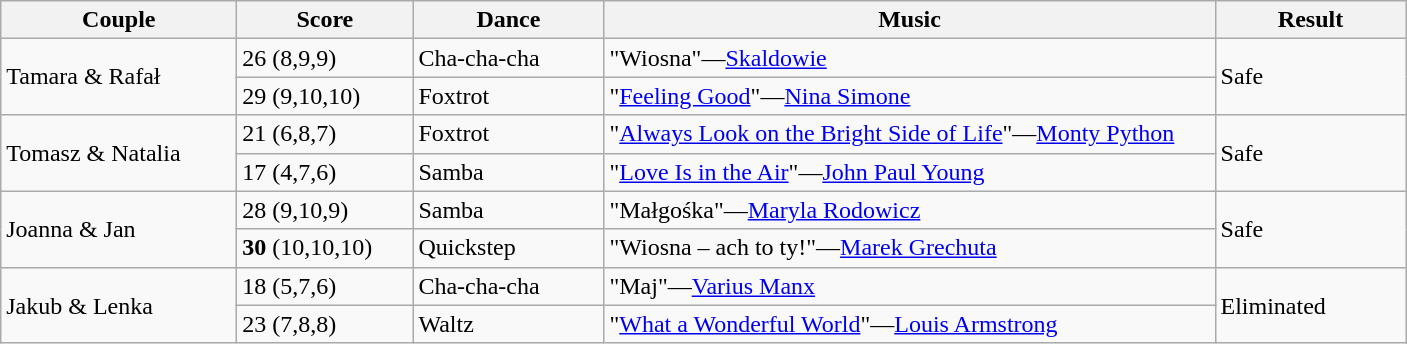<table class="wikitable">
<tr>
<th style="width:150px;">Couple</th>
<th style="width:110px;">Score</th>
<th style="width:120px;">Dance</th>
<th style="width:400px;">Music</th>
<th style="width:120px;">Result</th>
</tr>
<tr>
<td rowspan="2">Tamara & Rafał</td>
<td>26 (8,9,9)</td>
<td>Cha-cha-cha</td>
<td>"Wiosna"—<a href='#'>Skaldowie</a></td>
<td rowspan="2">Safe</td>
</tr>
<tr>
<td>29 (9,10,10)</td>
<td>Foxtrot</td>
<td>"<a href='#'>Feeling Good</a>"—<a href='#'>Nina Simone</a></td>
</tr>
<tr>
<td rowspan="2">Tomasz & Natalia</td>
<td>21 (6,8,7)</td>
<td>Foxtrot</td>
<td>"<a href='#'>Always Look on the Bright Side of Life</a>"—<a href='#'>Monty Python</a></td>
<td rowspan="2">Safe</td>
</tr>
<tr>
<td>17 (4,7,6)</td>
<td>Samba</td>
<td>"<a href='#'>Love Is in the Air</a>"—<a href='#'>John Paul Young</a></td>
</tr>
<tr>
<td rowspan="2">Joanna & Jan</td>
<td>28 (9,10,9)</td>
<td>Samba</td>
<td>"Małgośka"—<a href='#'>Maryla Rodowicz</a></td>
<td rowspan="2">Safe</td>
</tr>
<tr>
<td><strong>30</strong> (10,10,10)</td>
<td>Quickstep</td>
<td>"Wiosna – ach to ty!"—<a href='#'>Marek Grechuta</a></td>
</tr>
<tr>
<td rowspan="2">Jakub & Lenka</td>
<td>18 (5,7,6)</td>
<td>Cha-cha-cha</td>
<td>"Maj"—<a href='#'>Varius Manx</a></td>
<td rowspan="2">Eliminated</td>
</tr>
<tr>
<td>23 (7,8,8)</td>
<td>Waltz</td>
<td>"<a href='#'>What a Wonderful World</a>"—<a href='#'>Louis Armstrong</a></td>
</tr>
</table>
